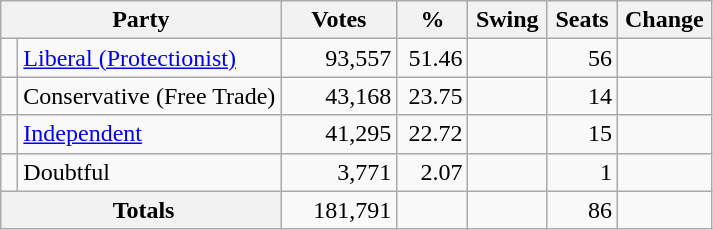<table class="wikitable" style="text-align:right; margin-bottom:0">
<tr>
<th style="width:10px;" colspan=3>Party</th>
<th style="width:70px;">Votes</th>
<th style="width:40px;">%</th>
<th style="width:40px;">Swing</th>
<th style="width:40px;">Seats</th>
<th style="width:40px;">Change</th>
</tr>
<tr>
<td> </td>
<td style="text-align:left;" colspan="2"><a href='#'>Liberal (Protectionist)</a></td>
<td style="width:70px;">93,557</td>
<td style="width:40px;">51.46</td>
<td style="width:45px;"></td>
<td style="width:40px;">56</td>
<td style="width:55px;"></td>
</tr>
<tr>
<td> </td>
<td style="text-align:left;" colspan="2">Conservative (Free Trade)</td>
<td style="width:70px;">43,168</td>
<td style="width:40px;">23.75</td>
<td style="width:45px;"></td>
<td style="width:40px;">14</td>
<td style="width:55px;"></td>
</tr>
<tr>
<td> </td>
<td style="text-align:left;" colspan="2"><a href='#'>Independent</a></td>
<td style="width:70px;">41,295</td>
<td style="width:40px;">22.72</td>
<td style="width:45px;"></td>
<td style="width:40px;">15</td>
<td style="width:55px;"></td>
</tr>
<tr>
<td> </td>
<td style="text-align:left;" colspan="2">Doubtful</td>
<td style="width:70px;">3,771</td>
<td style="width:40px;">2.07</td>
<td style="width:45px;"></td>
<td style="width:40px;">1</td>
<td style="width:55px;"></td>
</tr>
<tr>
<th colspan="3"> Totals</th>
<td>181,791</td>
<td></td>
<td></td>
<td>86</td>
<td></td>
</tr>
</table>
